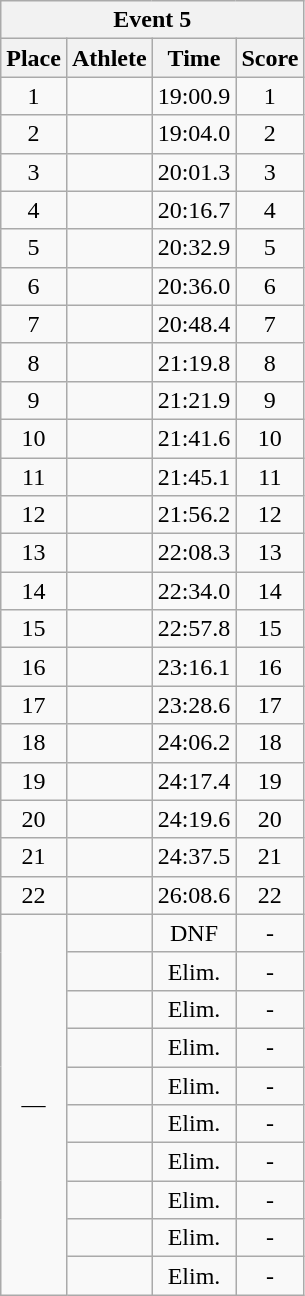<table class=wikitable style="text-align:center">
<tr>
<th colspan=4><strong>Event 5</strong></th>
</tr>
<tr>
<th>Place</th>
<th>Athlete</th>
<th>Time</th>
<th>Score</th>
</tr>
<tr>
<td>1</td>
<td align=left></td>
<td>19:00.9</td>
<td>1</td>
</tr>
<tr>
<td>2</td>
<td align=left></td>
<td>19:04.0</td>
<td>2</td>
</tr>
<tr>
<td>3</td>
<td align=left></td>
<td>20:01.3</td>
<td>3</td>
</tr>
<tr>
<td>4</td>
<td align=left></td>
<td>20:16.7</td>
<td>4</td>
</tr>
<tr>
<td>5</td>
<td align=left></td>
<td>20:32.9</td>
<td>5</td>
</tr>
<tr>
<td>6</td>
<td align=left></td>
<td>20:36.0</td>
<td>6</td>
</tr>
<tr>
<td>7</td>
<td align=left></td>
<td>20:48.4</td>
<td>7</td>
</tr>
<tr>
<td>8</td>
<td align=left></td>
<td>21:19.8</td>
<td>8</td>
</tr>
<tr>
<td>9</td>
<td align=left></td>
<td>21:21.9</td>
<td>9</td>
</tr>
<tr>
<td>10</td>
<td align=left></td>
<td>21:41.6</td>
<td>10</td>
</tr>
<tr>
<td>11</td>
<td align=left></td>
<td>21:45.1</td>
<td>11</td>
</tr>
<tr>
<td>12</td>
<td align=left></td>
<td>21:56.2</td>
<td>12</td>
</tr>
<tr>
<td>13</td>
<td align=left></td>
<td>22:08.3</td>
<td>13</td>
</tr>
<tr>
<td>14</td>
<td align=left></td>
<td>22:34.0</td>
<td>14</td>
</tr>
<tr>
<td>15</td>
<td align=left></td>
<td>22:57.8</td>
<td>15</td>
</tr>
<tr>
<td>16</td>
<td align=left></td>
<td>23:16.1</td>
<td>16</td>
</tr>
<tr>
<td>17</td>
<td align=left></td>
<td>23:28.6</td>
<td>17</td>
</tr>
<tr>
<td>18</td>
<td align=left></td>
<td>24:06.2</td>
<td>18</td>
</tr>
<tr>
<td>19</td>
<td align=left></td>
<td>24:17.4</td>
<td>19</td>
</tr>
<tr>
<td>20</td>
<td align=left></td>
<td>24:19.6</td>
<td>20</td>
</tr>
<tr>
<td>21</td>
<td align=left></td>
<td>24:37.5</td>
<td>21</td>
</tr>
<tr>
<td>22</td>
<td align=left></td>
<td>26:08.6</td>
<td>22</td>
</tr>
<tr>
<td rowspan=10>—</td>
<td align=left></td>
<td>DNF</td>
<td>-</td>
</tr>
<tr>
<td align=left></td>
<td>Elim.</td>
<td>-</td>
</tr>
<tr>
<td align=left></td>
<td>Elim.</td>
<td>-</td>
</tr>
<tr>
<td align=left></td>
<td>Elim.</td>
<td>-</td>
</tr>
<tr>
<td align=left></td>
<td>Elim.</td>
<td>-</td>
</tr>
<tr>
<td align=left></td>
<td>Elim.</td>
<td>-</td>
</tr>
<tr>
<td align=left></td>
<td>Elim.</td>
<td>-</td>
</tr>
<tr>
<td align=left></td>
<td>Elim.</td>
<td>-</td>
</tr>
<tr>
<td align=left></td>
<td>Elim.</td>
<td>-</td>
</tr>
<tr>
<td align=left></td>
<td>Elim.</td>
<td>-</td>
</tr>
</table>
